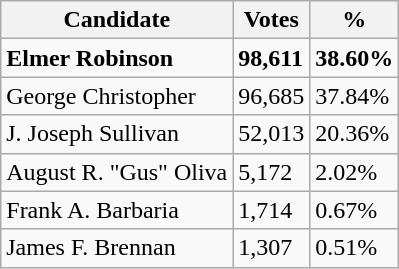<table class="wikitable">
<tr>
<th>Candidate</th>
<th>Votes</th>
<th>%</th>
</tr>
<tr>
<td><strong>Elmer Robinson</strong></td>
<td><strong>98,611</strong></td>
<td><strong>38.60%</strong></td>
</tr>
<tr>
<td>George Christopher</td>
<td>96,685</td>
<td>37.84%</td>
</tr>
<tr>
<td>J. Joseph Sullivan</td>
<td>52,013</td>
<td>20.36%</td>
</tr>
<tr>
<td>August R. "Gus" Oliva</td>
<td>5,172</td>
<td>2.02%</td>
</tr>
<tr>
<td>Frank A. Barbaria</td>
<td>1,714</td>
<td>0.67%</td>
</tr>
<tr>
<td>James F. Brennan</td>
<td>1,307</td>
<td>0.51%</td>
</tr>
</table>
